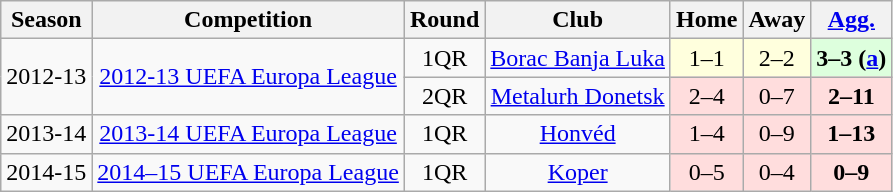<table class="wikitable" style="text-align:center">
<tr>
<th>Season</th>
<th>Competition</th>
<th>Round</th>
<th>Club</th>
<th>Home</th>
<th>Away</th>
<th><a href='#'>Agg.</a></th>
</tr>
<tr>
<td rowspan="2">2012-13</td>
<td rowspan="2"><a href='#'>2012-13 UEFA Europa League</a></td>
<td>1QR</td>
<td> <a href='#'>Borac Banja Luka</a></td>
<td bgcolor="#ffd">1–1</td>
<td bgcolor="#ffd">2–2</td>
<td bgcolor="#dfd"><strong>3–3 (<a href='#'>a</a>)</strong></td>
</tr>
<tr>
<td>2QR</td>
<td> <a href='#'>Metalurh Donetsk</a></td>
<td bgcolor="#fdd">2–4</td>
<td bgcolor="#fdd">0–7</td>
<td bgcolor="#fdd"><strong>2–11</strong></td>
</tr>
<tr>
<td>2013-14</td>
<td><a href='#'>2013-14 UEFA Europa League</a></td>
<td>1QR</td>
<td> <a href='#'>Honvéd</a></td>
<td bgcolor="#fdd">1–4</td>
<td bgcolor="#fdd">0–9</td>
<td bgcolor="#fdd"><strong>1–13</strong></td>
</tr>
<tr>
<td>2014-15</td>
<td><a href='#'>2014–15 UEFA Europa League</a></td>
<td>1QR</td>
<td> <a href='#'>Koper</a></td>
<td bgcolor="#fdd">0–5</td>
<td bgcolor="#fdd">0–4</td>
<td bgcolor="#fdd"><strong>0–9</strong></td>
</tr>
</table>
